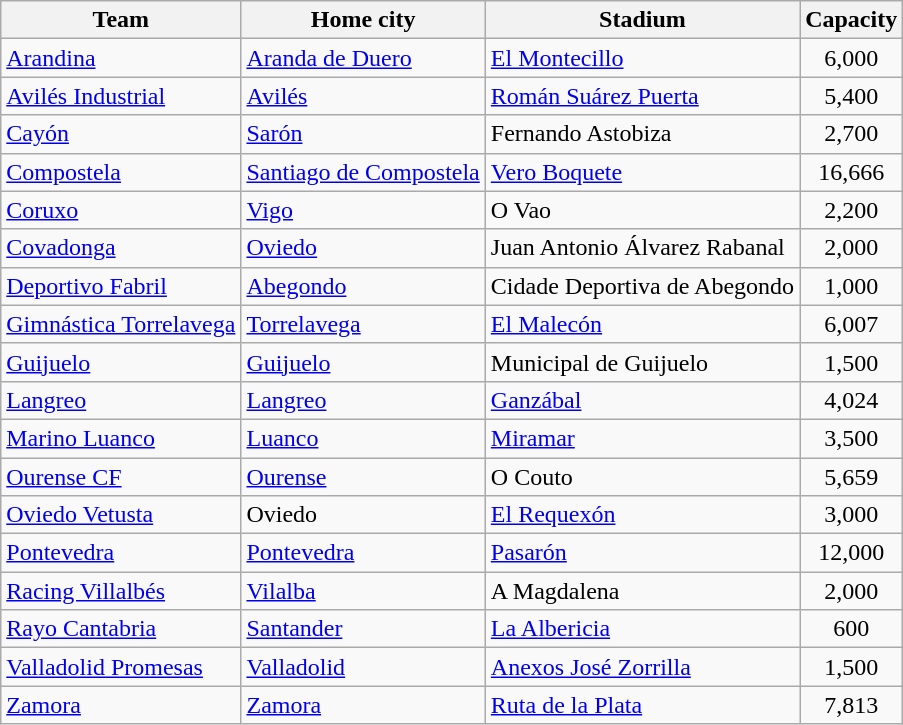<table class="wikitable sortable">
<tr>
<th>Team</th>
<th>Home city</th>
<th>Stadium</th>
<th>Capacity</th>
</tr>
<tr>
<td><a href='#'>Arandina</a></td>
<td><a href='#'>Aranda de Duero</a></td>
<td><a href='#'>El Montecillo</a></td>
<td align=center>6,000</td>
</tr>
<tr>
<td><a href='#'>Avilés Industrial</a></td>
<td><a href='#'>Avilés</a></td>
<td><a href='#'>Román Suárez Puerta</a></td>
<td align=center>5,400</td>
</tr>
<tr>
<td><a href='#'>Cayón</a></td>
<td><a href='#'>Sarón</a></td>
<td>Fernando Astobiza</td>
<td align=center>2,700</td>
</tr>
<tr>
<td><a href='#'>Compostela</a></td>
<td><a href='#'>Santiago de Compostela</a></td>
<td><a href='#'>Vero Boquete</a></td>
<td align=center>16,666</td>
</tr>
<tr>
<td><a href='#'>Coruxo</a></td>
<td><a href='#'>Vigo</a></td>
<td>O Vao</td>
<td align=center>2,200</td>
</tr>
<tr>
<td><a href='#'>Covadonga</a></td>
<td><a href='#'>Oviedo</a></td>
<td>Juan Antonio Álvarez Rabanal</td>
<td align=center>2,000</td>
</tr>
<tr>
<td><a href='#'>Deportivo Fabril</a></td>
<td><a href='#'>Abegondo</a></td>
<td>Cidade Deportiva de Abegondo</td>
<td align=center>1,000</td>
</tr>
<tr>
<td><a href='#'>Gimnástica Torrelavega</a></td>
<td><a href='#'>Torrelavega</a></td>
<td><a href='#'>El Malecón</a></td>
<td align=center>6,007</td>
</tr>
<tr>
<td><a href='#'>Guijuelo</a></td>
<td><a href='#'>Guijuelo</a></td>
<td>Municipal de Guijuelo</td>
<td align=center>1,500</td>
</tr>
<tr>
<td><a href='#'>Langreo</a></td>
<td><a href='#'>Langreo</a></td>
<td><a href='#'>Ganzábal</a></td>
<td align=center>4,024</td>
</tr>
<tr>
<td><a href='#'>Marino Luanco</a></td>
<td><a href='#'>Luanco</a></td>
<td><a href='#'>Miramar</a></td>
<td align=center>3,500</td>
</tr>
<tr>
<td><a href='#'>Ourense CF</a></td>
<td><a href='#'>Ourense</a></td>
<td>O Couto</td>
<td align=center>5,659</td>
</tr>
<tr>
<td><a href='#'>Oviedo Vetusta</a></td>
<td>Oviedo</td>
<td><a href='#'>El Requexón</a></td>
<td align=center>3,000</td>
</tr>
<tr>
<td><a href='#'>Pontevedra</a></td>
<td><a href='#'>Pontevedra</a></td>
<td><a href='#'>Pasarón</a></td>
<td align=center>12,000</td>
</tr>
<tr>
<td><a href='#'>Racing Villalbés</a></td>
<td><a href='#'>Vilalba</a></td>
<td>A Magdalena</td>
<td align=center>2,000</td>
</tr>
<tr>
<td><a href='#'>Rayo Cantabria</a></td>
<td><a href='#'>Santander</a></td>
<td><a href='#'>La Albericia</a></td>
<td align=center>600</td>
</tr>
<tr>
<td><a href='#'>Valladolid Promesas</a></td>
<td><a href='#'>Valladolid</a></td>
<td><a href='#'>Anexos José Zorrilla</a></td>
<td align=center>1,500</td>
</tr>
<tr>
<td><a href='#'>Zamora</a></td>
<td><a href='#'>Zamora</a></td>
<td><a href='#'>Ruta de la Plata</a></td>
<td align=center>7,813</td>
</tr>
</table>
